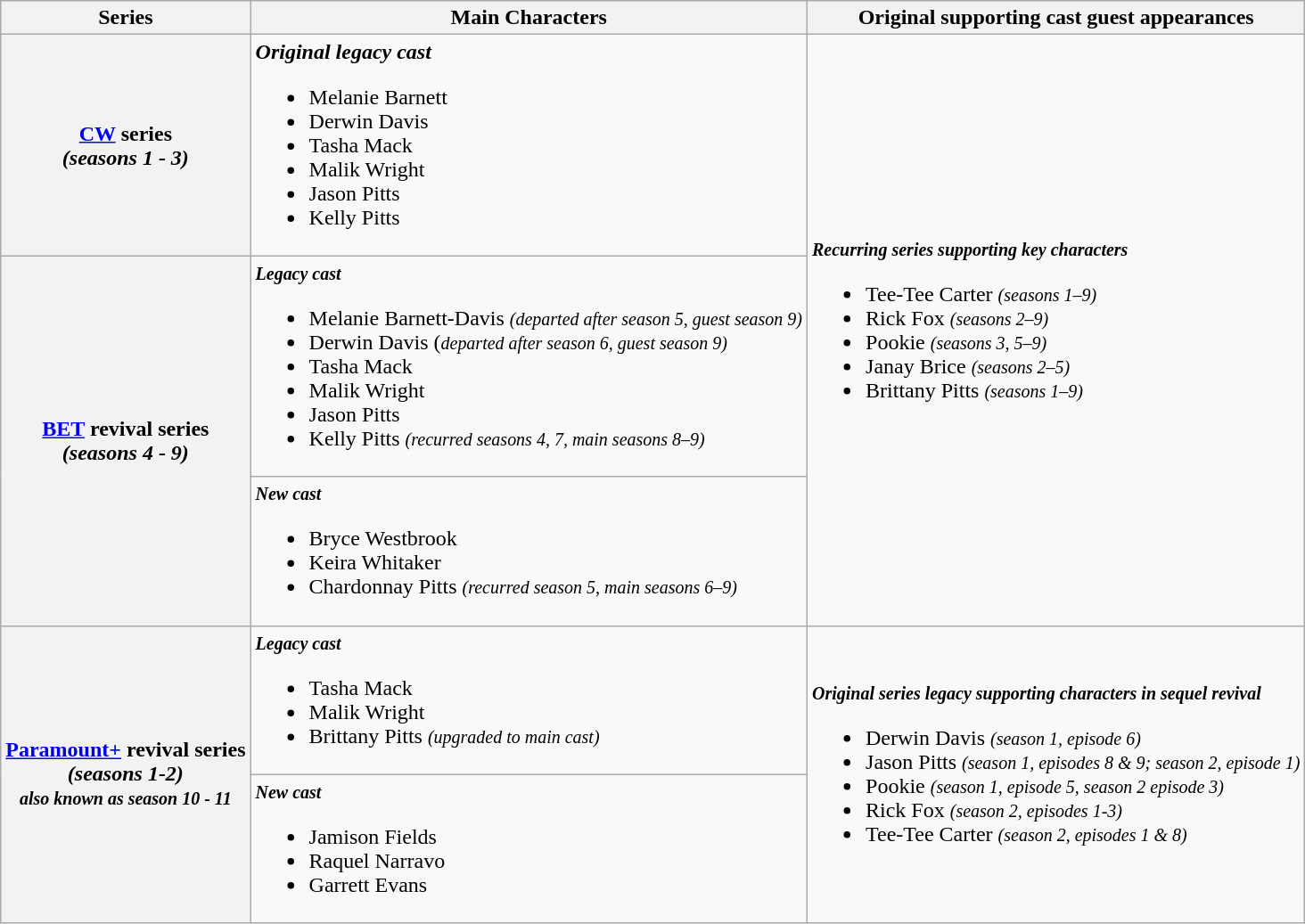<table class="wikitable">
<tr>
<th>Series</th>
<th>Main Characters</th>
<th>Original supporting cast guest appearances</th>
</tr>
<tr>
<th><a href='#'>CW</a> series<br><em>(seasons 1 - 3)</em></th>
<td><strong><em>Original legacy cast</em></strong><br><ul><li>Melanie Barnett</li><li>Derwin Davis</li><li>Tasha Mack</li><li>Malik Wright</li><li>Jason Pitts</li><li>Kelly Pitts</li></ul></td>
<td rowspan="3"><strong><em><small>Recurring series supporting key characters</small></em></strong><br><ul><li>Tee-Tee Carter <em><small>(seasons 1–9)</small></em></li><li>Rick Fox <em><small>(seasons 2–9)</small></em></li><li>Pookie <small><em>(seasons 3, 5–9)</em></small></li><li>Janay Brice <em><small>(seasons 2–5)</small></em></li><li>Brittany Pitts <em><small>(seasons 1–9)</small></em></li></ul></td>
</tr>
<tr>
<th rowspan="2"><a href='#'>BET</a> revival series<br><em>(seasons 4 - 9)</em></th>
<td><strong><em><small>Legacy cast</small></em></strong><br><ul><li>Melanie Barnett-Davis <small><em>(departed after season 5, guest season 9)</em></small></li><li>Derwin Davis (<em><small>departed after season 6, guest season 9)</small></em></li><li>Tasha Mack</li><li>Malik Wright</li><li>Jason Pitts</li><li>Kelly Pitts <em><small>(recurred seasons 4, 7, main seasons 8–9)</small></em></li></ul></td>
</tr>
<tr>
<td><em><small><strong>New cast</strong></small></em><br><ul><li>Bryce Westbrook</li><li>Keira Whitaker</li><li>Chardonnay Pitts <small><em>(recurred season 5, main seasons 6–9)</em></small></li></ul></td>
</tr>
<tr>
<th rowspan="2"><a href='#'>Paramount+</a> revival series<br><em>(seasons 1-2)</em><br><small><em>also known as season 10 - 11</em></small></th>
<td><small><strong><em>Legacy cast</em></strong></small><br><ul><li>Tasha Mack</li><li>Malik Wright</li><li>Brittany Pitts <em><small>(upgraded to main cast)</small></em></li></ul></td>
<td rowspan="2"><strong><em><small>Original series legacy supporting characters in sequel revival</small></em></strong><br><ul><li>Derwin Davis <em><small>(season 1, episode 6)</small></em></li><li>Jason Pitts <em><small>(season 1, episodes 8 & 9; season 2, episode 1)</small></em></li><li>Pookie <em><small>(season 1, episode 5, season 2 episode 3)</small></em></li><li>Rick Fox <em><small>(season 2, episodes 1-3)</small></em></li><li>Tee-Tee Carter <em><small>(season 2, episodes 1 & 8)</small></em></li></ul></td>
</tr>
<tr>
<td><small><strong><em>New cast</em></strong></small><br><ul><li>Jamison Fields</li><li>Raquel Narravo</li><li>Garrett Evans</li></ul></td>
</tr>
</table>
